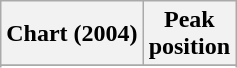<table class="wikitable sortable">
<tr>
<th align="left">Chart (2004)</th>
<th align="left">Peak<br>position</th>
</tr>
<tr>
</tr>
<tr>
</tr>
<tr>
</tr>
</table>
